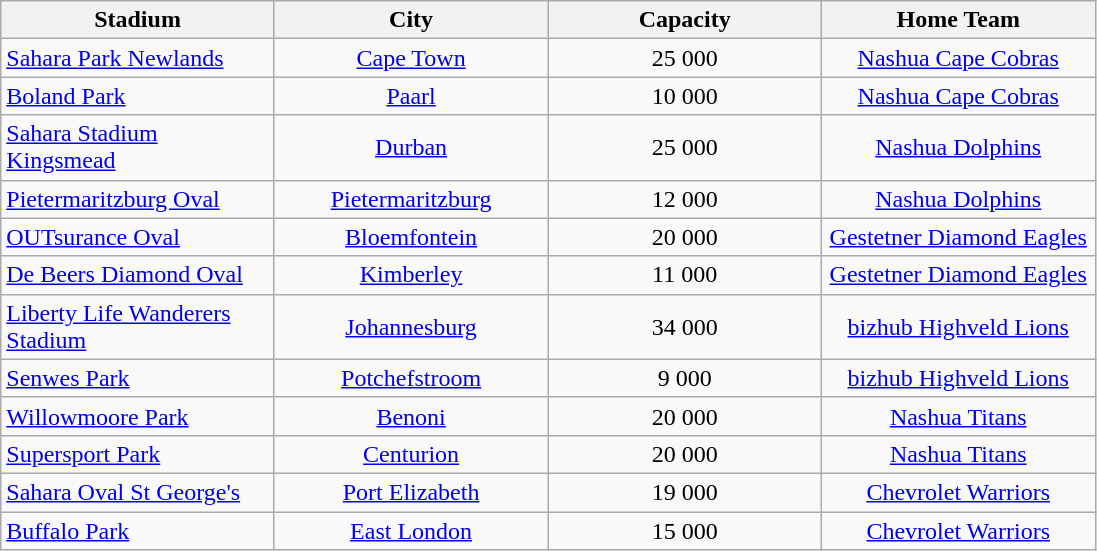<table class="wikitable" style="text-align:center;">
<tr>
<th width=175>Stadium</th>
<th width=175>City</th>
<th width=175>Capacity</th>
<th width=175>Home Team</th>
</tr>
<tr style="background:#f9f9f9;">
<td style="text-align:left;"><a href='#'>Sahara Park Newlands</a></td>
<td><a href='#'>Cape Town</a></td>
<td>25 000</td>
<td><a href='#'>Nashua Cape Cobras</a></td>
</tr>
<tr style="background:#f9f9f9;">
<td style="text-align:left;"><a href='#'>Boland Park</a></td>
<td><a href='#'>Paarl</a></td>
<td>10 000</td>
<td><a href='#'>Nashua Cape Cobras</a></td>
</tr>
<tr style="background:#f9f9f9;">
<td style="text-align:left;"><a href='#'>Sahara Stadium Kingsmead</a></td>
<td><a href='#'>Durban</a></td>
<td>25 000</td>
<td><a href='#'>Nashua Dolphins</a></td>
</tr>
<tr style="background:#f9f9f9;">
<td style="text-align:left;"><a href='#'>Pietermaritzburg Oval</a></td>
<td><a href='#'>Pietermaritzburg</a></td>
<td>12 000</td>
<td><a href='#'>Nashua Dolphins</a></td>
</tr>
<tr style="background:#f9f9f9;">
<td style="text-align:left;"><a href='#'>OUTsurance Oval</a></td>
<td><a href='#'>Bloemfontein</a></td>
<td>20 000</td>
<td><a href='#'>Gestetner Diamond Eagles</a></td>
</tr>
<tr style="background:#f9f9f9;">
<td style="text-align:left;"><a href='#'>De Beers Diamond Oval</a></td>
<td><a href='#'>Kimberley</a></td>
<td>11 000</td>
<td><a href='#'>Gestetner Diamond Eagles</a></td>
</tr>
<tr style="background:#f9f9f9;">
<td style="text-align:left;"><a href='#'>Liberty Life Wanderers Stadium</a></td>
<td><a href='#'>Johannesburg</a></td>
<td>34 000</td>
<td><a href='#'>bizhub Highveld Lions</a></td>
</tr>
<tr style="background:#f9f9f9;">
<td style="text-align:left;"><a href='#'>Senwes Park</a></td>
<td><a href='#'>Potchefstroom</a></td>
<td>9 000</td>
<td><a href='#'>bizhub Highveld Lions</a></td>
</tr>
<tr style="background:#f9f9f9;">
<td style="text-align:left;"><a href='#'>Willowmoore Park</a></td>
<td><a href='#'>Benoni</a></td>
<td>20 000</td>
<td><a href='#'>Nashua Titans</a></td>
</tr>
<tr style="background:#f9f9f9;">
<td style="text-align:left;"><a href='#'>Supersport Park</a></td>
<td><a href='#'>Centurion</a></td>
<td>20 000</td>
<td><a href='#'>Nashua Titans</a></td>
</tr>
<tr style="background:#f9f9f9;">
<td style="text-align:left;"><a href='#'>Sahara Oval St George's</a></td>
<td><a href='#'>Port Elizabeth</a></td>
<td>19 000</td>
<td><a href='#'>Chevrolet Warriors</a></td>
</tr>
<tr style="background:#f9f9f9;">
<td style="text-align:left;"><a href='#'>Buffalo Park</a></td>
<td><a href='#'>East London</a></td>
<td>15 000</td>
<td><a href='#'>Chevrolet Warriors</a></td>
</tr>
</table>
